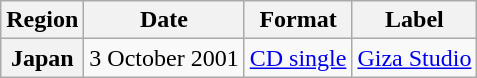<table class="wikitable sortable plainrowheaders">
<tr>
<th scope="col">Region</th>
<th scope="col">Date</th>
<th scope="col">Format</th>
<th scope="col">Label</th>
</tr>
<tr>
<th scope="row">Japan</th>
<td>3 October 2001</td>
<td><a href='#'>CD single</a></td>
<td><a href='#'>Giza Studio</a></td>
</tr>
</table>
